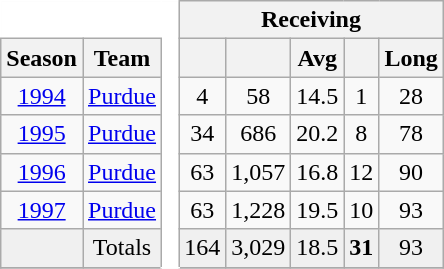<table class="wikitable" style="text-align:center">
<tr>
<th colspan=2 style="background:#fff; border-color:#fff #fff #aaa #fff"> </th>
<th rowspan=99 style="background:#fff; border-color:#fff #aaa"> </th>
<th colspan=7>Receiving</th>
</tr>
<tr>
<th>Season</th>
<th>Team</th>
<th></th>
<th></th>
<th>Avg</th>
<th></th>
<th>Long</th>
</tr>
<tr>
<td><a href='#'>1994</a></td>
<td><a href='#'>Purdue</a></td>
<td>4</td>
<td>58</td>
<td>14.5</td>
<td>1</td>
<td>28</td>
</tr>
<tr>
<td><a href='#'>1995</a></td>
<td><a href='#'>Purdue</a></td>
<td>34</td>
<td>686</td>
<td>20.2</td>
<td>8</td>
<td>78</td>
</tr>
<tr>
<td><a href='#'>1996</a></td>
<td><a href='#'>Purdue</a></td>
<td>63</td>
<td>1,057</td>
<td>16.8</td>
<td>12</td>
<td>90</td>
</tr>
<tr>
<td><a href='#'>1997</a></td>
<td><a href='#'>Purdue</a></td>
<td>63</td>
<td>1,228</td>
<td>19.5</td>
<td>10</td>
<td>93</td>
</tr>
<tr style="background:#f0f0f0;">
<td></td>
<td>Totals</td>
<td>164</td>
<td>3,029</td>
<td>18.5</td>
<td><strong>31</strong></td>
<td>93</td>
</tr>
<tr>
</tr>
</table>
